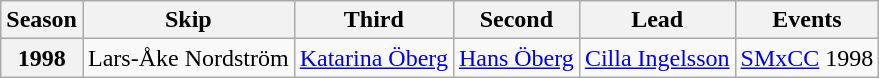<table class="wikitable">
<tr>
<th scope="col">Season</th>
<th scope="col">Skip</th>
<th scope="col">Third</th>
<th scope="col">Second</th>
<th scope="col">Lead</th>
<th scope="col">Events</th>
</tr>
<tr>
<th scope="row">1998</th>
<td>Lars-Åke Nordström</td>
<td><a href='#'>Katarina Öberg</a></td>
<td><a href='#'>Hans Öberg</a></td>
<td><a href='#'>Cilla Ingelsson</a></td>
<td><a href='#'>SMxCC</a> 1998 </td>
</tr>
</table>
